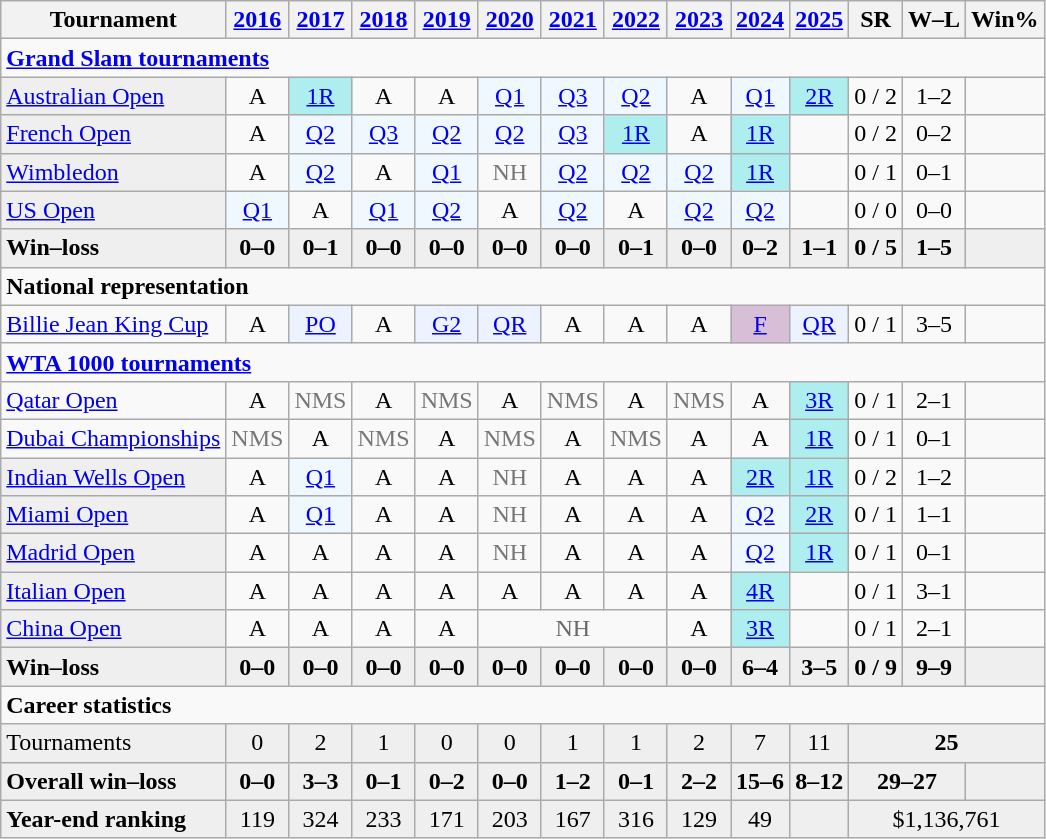<table class=wikitable style=text-align:center>
<tr>
<th>Tournament</th>
<th><a href='#'>2016</a></th>
<th><a href='#'>2017</a></th>
<th><a href='#'>2018</a></th>
<th><a href='#'>2019</a></th>
<th><a href='#'>2020</a></th>
<th><a href='#'>2021</a></th>
<th><a href='#'>2022</a></th>
<th><a href='#'>2023</a></th>
<th><a href='#'>2024</a></th>
<th><a href='#'>2025</a></th>
<th>SR</th>
<th>W–L</th>
<th>Win%</th>
</tr>
<tr>
<td colspan="14" align="left"><strong><a href='#'>Grand Slam tournaments</a></strong></td>
</tr>
<tr>
<td style="text-align:left;background:#efefef"><a href='#'>Australian Open</a></td>
<td>A</td>
<td bgcolor=afeeee><a href='#'>1R</a></td>
<td>A</td>
<td>A</td>
<td bgcolor=f0f8ff><a href='#'>Q1</a></td>
<td bgcolor=f0f8ff><a href='#'>Q3</a></td>
<td bgcolor=f0f8ff><a href='#'>Q2</a></td>
<td>A</td>
<td bgcolor=f0f8ff><a href='#'>Q1</a></td>
<td bgcolor=afeeee><a href='#'>2R</a></td>
<td>0 / 2</td>
<td>1–2</td>
<td></td>
</tr>
<tr>
<td style="text-align:left;background:#efefef"><a href='#'>French Open</a></td>
<td>A</td>
<td bgcolor=f0f8ff><a href='#'>Q2</a></td>
<td bgcolor=f0f8ff><a href='#'>Q3</a></td>
<td bgcolor=f0f8ff><a href='#'>Q2</a></td>
<td bgcolor=f0f8ff><a href='#'>Q2</a></td>
<td bgcolor=f0f8ff><a href='#'>Q3</a></td>
<td bgcolor=afeeee><a href='#'>1R</a></td>
<td>A</td>
<td bgcolor=afeeee><a href='#'>1R</a></td>
<td></td>
<td>0 / 2</td>
<td>0–2</td>
<td></td>
</tr>
<tr>
<td style="text-align:left;background:#efefef"><a href='#'>Wimbledon</a></td>
<td>A</td>
<td bgcolor=f0f8ff><a href='#'>Q2</a></td>
<td>A</td>
<td bgcolor=f0f8ff><a href='#'>Q1</a></td>
<td style=color:#767676>NH</td>
<td bgcolor=f0f8ff><a href='#'>Q2</a></td>
<td bgcolor=f0f8ff><a href='#'>Q2</a></td>
<td bgcolor=f0f8ff><a href='#'>Q2</a></td>
<td bgcolor=afeeee><a href='#'>1R</a></td>
<td></td>
<td>0 / 1</td>
<td>0–1</td>
<td></td>
</tr>
<tr>
<td style="text-align:left;background:#efefef"><a href='#'>US Open</a></td>
<td bgcolor=f0f8ff><a href='#'>Q1</a></td>
<td>A</td>
<td bgcolor=f0f8ff><a href='#'>Q1</a></td>
<td bgcolor=f0f8ff><a href='#'>Q2</a></td>
<td>A</td>
<td bgcolor=f0f8ff><a href='#'>Q2</a></td>
<td>A</td>
<td bgcolor=f0f8ff><a href='#'>Q2</a></td>
<td bgcolor=f0f8ff><a href='#'>Q2</a></td>
<td></td>
<td>0 / 0</td>
<td>0–0</td>
<td></td>
</tr>
<tr style=background:#efefef;font-weight:bold>
<td align=left>Win–loss</td>
<td>0–0</td>
<td>0–1</td>
<td>0–0</td>
<td>0–0</td>
<td>0–0</td>
<td>0–0</td>
<td>0–1</td>
<td>0–0</td>
<td>0–2</td>
<td>1–1</td>
<td>0 / 5</td>
<td>1–5</td>
<td></td>
</tr>
<tr>
<td colspan="14" align="left"><strong>National representation</strong></td>
</tr>
<tr>
<td align=left><a href='#'>Billie Jean King Cup</a></td>
<td>A</td>
<td bgcolor=ecf2ff><a href='#'>PO</a></td>
<td>A</td>
<td bgcolor=ecf2ff><a href='#'>G2</a></td>
<td bgcolor=ecf2ff><a href='#'>QR</a></td>
<td>A</td>
<td>A</td>
<td>A</td>
<td style=background:thistle><a href='#'>F</a></td>
<td bgcolor=ecf2ff><a href='#'>QR</a></td>
<td>0 / 1</td>
<td>3–5</td>
<td></td>
</tr>
<tr>
<td colspan="14" align="left"><strong><a href='#'>WTA 1000 tournaments</a></strong></td>
</tr>
<tr>
<td style=text-align:left><a href='#'>Qatar Open</a></td>
<td>A</td>
<td style=color:#767676>NMS</td>
<td>A</td>
<td style=color:#767676>NMS</td>
<td>A</td>
<td style=color:#767676>NMS</td>
<td>A</td>
<td style=color:#767676>NMS</td>
<td>A</td>
<td style=background:#afeeee><a href='#'>3R</a></td>
<td>0 / 1</td>
<td>2–1</td>
<td></td>
</tr>
<tr>
<td style=text-align:left><a href='#'>Dubai Championships</a></td>
<td style=color:#767676>NMS</td>
<td>A</td>
<td style=color:#767676>NMS</td>
<td>A</td>
<td style=color:#767676>NMS</td>
<td>A</td>
<td style=color:#767676>NMS</td>
<td>A</td>
<td>A</td>
<td style=background:#afeeee><a href='#'>1R</a></td>
<td>0 / 1</td>
<td>0–1</td>
<td></td>
</tr>
<tr>
<td style="text-align:left;background:#efefef"><a href='#'>Indian Wells Open</a></td>
<td>A</td>
<td bgcolor=f0f8ff><a href='#'>Q1</a></td>
<td>A</td>
<td>A</td>
<td style=color:#767676>NH</td>
<td>A</td>
<td>A</td>
<td>A</td>
<td bgcolor=afeeee><a href='#'>2R</a></td>
<td bgcolor=afeeee><a href='#'>1R</a></td>
<td>0 / 2</td>
<td>1–2</td>
<td></td>
</tr>
<tr>
<td style="text-align:left;background:#efefef"><a href='#'>Miami Open</a></td>
<td>A</td>
<td bgcolor=f0f8ff><a href='#'>Q1</a></td>
<td>A</td>
<td>A</td>
<td style=color:#767676>NH</td>
<td>A</td>
<td>A</td>
<td>A</td>
<td bgcolor=f0f8ff><a href='#'>Q2</a></td>
<td bgcolor=afeeee><a href='#'>2R</a></td>
<td>0 / 1</td>
<td>1–1</td>
<td></td>
</tr>
<tr>
<td style="text-align:left;background:#efefef"><a href='#'>Madrid Open</a></td>
<td>A</td>
<td>A</td>
<td>A</td>
<td>A</td>
<td style=color:#767676>NH</td>
<td>A</td>
<td>A</td>
<td>A</td>
<td bgcolor=f0f8ff><a href='#'>Q2</a></td>
<td bgcolor=afeeee><a href='#'>1R</a></td>
<td>0 / 1</td>
<td>0–1</td>
<td></td>
</tr>
<tr>
<td style="text-align:left;background:#efefef"><a href='#'>Italian Open</a></td>
<td>A</td>
<td>A</td>
<td>A</td>
<td>A</td>
<td>A</td>
<td>A</td>
<td>A</td>
<td>A</td>
<td bgcolor=afeeee><a href='#'>4R</a></td>
<td></td>
<td>0 / 1</td>
<td>3–1</td>
<td></td>
</tr>
<tr>
<td style="text-align:left;background:#efefef"><a href='#'>China Open</a></td>
<td>A</td>
<td>A</td>
<td>A</td>
<td>A</td>
<td colspan="3" style=color:#696969>NH</td>
<td>A</td>
<td bgcolor=afeeee><a href='#'>3R</a></td>
<td></td>
<td>0 / 1</td>
<td>2–1</td>
<td></td>
</tr>
<tr style=font-weight:bold;background:#efefef>
<td align=left>Win–loss</td>
<td>0–0</td>
<td>0–0</td>
<td>0–0</td>
<td>0–0</td>
<td>0–0</td>
<td>0–0</td>
<td>0–0</td>
<td>0–0</td>
<td>6–4</td>
<td>3–5</td>
<td>0 / 9</td>
<td>9–9</td>
<td></td>
</tr>
<tr>
<td colspan="14" align="left"><strong>Career statistics</strong></td>
</tr>
<tr bgcolor=efefef>
<td align=left>Tournaments</td>
<td>0</td>
<td>2</td>
<td>1</td>
<td>0</td>
<td>0</td>
<td>1</td>
<td>1</td>
<td>2</td>
<td>7</td>
<td>11</td>
<td colspan="3"><strong>25</strong></td>
</tr>
<tr style=font-weight:bold;background:#efefef>
<td style=text-align:left>Overall win–loss</td>
<td>0–0</td>
<td>3–3</td>
<td>0–1</td>
<td>0–2</td>
<td>0–0</td>
<td>1–2</td>
<td>0–1</td>
<td>2–2</td>
<td>15–6</td>
<td>8–12</td>
<td colspan="2">29–27</td>
<td></td>
</tr>
<tr bgcolor=efefef>
<td align=left><strong>Year-end ranking</strong></td>
<td>119</td>
<td>324</td>
<td>233</td>
<td>171</td>
<td>203</td>
<td>167</td>
<td>316</td>
<td>129</td>
<td>49</td>
<td></td>
<td colspan="3">$1,136,761</td>
</tr>
</table>
